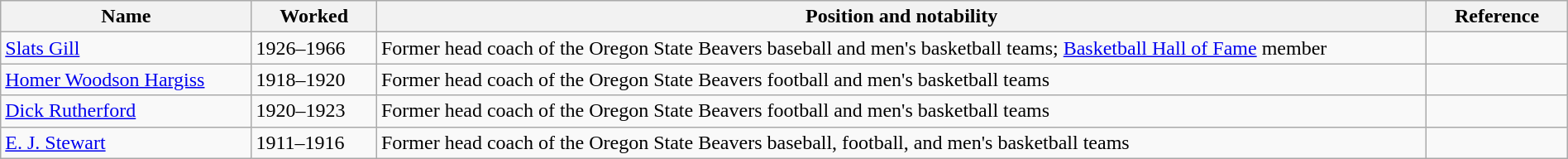<table class="wikitable sortable" style="width:100%">
<tr>
<th width="*">Name</th>
<th width="8%">Worked</th>
<th width="67%">Position and notability</th>
<th width="9%" class="unsortable">Reference</th>
</tr>
<tr valign="top">
<td><a href='#'>Slats Gill</a></td>
<td>1926–1966<br></td>
<td>Former head coach of the Oregon State Beavers baseball and men's basketball teams; <a href='#'>Basketball Hall of Fame</a> member</td>
<td></td>
</tr>
<tr valign="top">
<td><a href='#'>Homer Woodson Hargiss</a></td>
<td>1918–1920</td>
<td>Former head coach of the Oregon State Beavers football and men's basketball teams</td>
<td></td>
</tr>
<tr valign="top">
<td><a href='#'>Dick Rutherford</a></td>
<td>1920–1923</td>
<td>Former head coach of the Oregon State Beavers football and men's basketball teams</td>
<td></td>
</tr>
<tr valign="top">
<td><a href='#'>E. J. Stewart</a></td>
<td>1911–1916</td>
<td>Former head coach of the Oregon State Beavers baseball, football, and men's basketball teams</td>
<td></td>
</tr>
</table>
